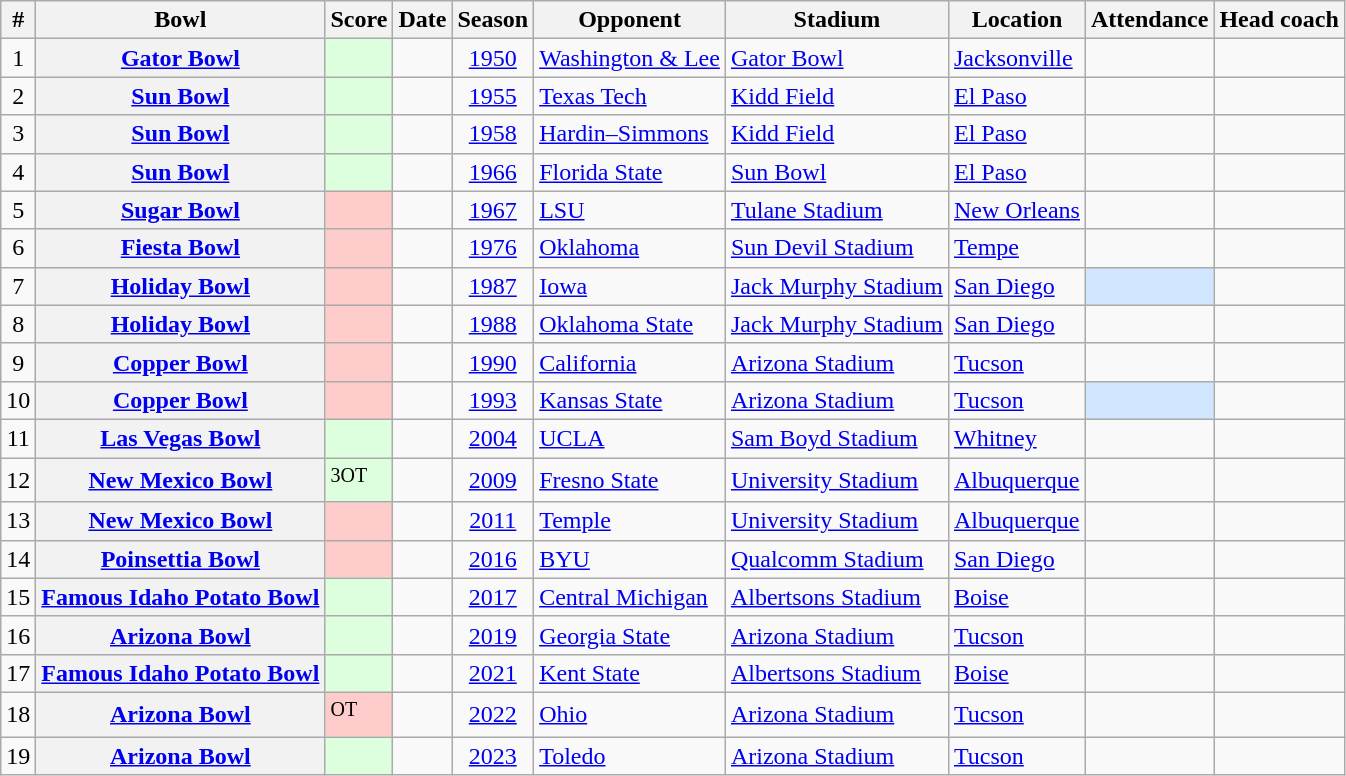<table class="wikitable sortable">
<tr>
<th scope="col">#</th>
<th scope="col">Bowl</th>
<th scope="col">Score</th>
<th scope="col">Date</th>
<th scope="col">Season</th>
<th scope="col">Opponent</th>
<th scope="col">Stadium</th>
<th scope="col">Location</th>
<th scope="col">Attendance</th>
<th scope="col">Head coach</th>
</tr>
<tr>
<td align="center">1</td>
<th scope="row"><a href='#'>Gator Bowl</a></th>
<td style="background:#dfd;"></td>
<td align="right"></td>
<td align="center"><a href='#'>1950</a></td>
<td><a href='#'>Washington & Lee</a></td>
<td><a href='#'>Gator Bowl</a></td>
<td><a href='#'>Jacksonville</a></td>
<td></td>
<td></td>
</tr>
<tr>
<td align="center">2</td>
<th scope="row"><a href='#'>Sun Bowl</a></th>
<td style="background:#dfd;"></td>
<td align="right"></td>
<td align="center"><a href='#'>1955</a></td>
<td><a href='#'>Texas Tech</a></td>
<td><a href='#'>Kidd Field</a></td>
<td><a href='#'>El Paso</a></td>
<td></td>
<td></td>
</tr>
<tr>
<td align="center">3</td>
<th scope="row"><a href='#'>Sun Bowl</a></th>
<td style="background:#dfd;"></td>
<td></td>
<td align="center"><a href='#'>1958</a></td>
<td><a href='#'>Hardin–Simmons</a></td>
<td><a href='#'>Kidd Field</a></td>
<td><a href='#'>El Paso</a></td>
<td></td>
<td></td>
</tr>
<tr>
<td align="center">4</td>
<th scope="row"><a href='#'>Sun Bowl</a></th>
<td style="background:#dfd;"></td>
<td></td>
<td align="center"><a href='#'>1966</a></td>
<td><a href='#'>Florida State</a></td>
<td><a href='#'>Sun Bowl</a></td>
<td><a href='#'>El Paso</a></td>
<td></td>
<td></td>
</tr>
<tr>
<td align="center">5</td>
<th scope="row"><a href='#'>Sugar Bowl</a></th>
<td style="background:#fcc;"></td>
<td align="right"></td>
<td align="center"><a href='#'>1967</a></td>
<td><a href='#'>LSU</a></td>
<td><a href='#'>Tulane Stadium</a></td>
<td><a href='#'>New Orleans</a></td>
<td></td>
<td></td>
</tr>
<tr>
<td align="center">6</td>
<th scope="row"><a href='#'>Fiesta Bowl</a></th>
<td style="background:#fcc;"></td>
<td></td>
<td align="center"><a href='#'>1976</a></td>
<td><a href='#'>Oklahoma</a></td>
<td><a href='#'>Sun Devil Stadium</a></td>
<td><a href='#'>Tempe</a></td>
<td></td>
<td></td>
</tr>
<tr>
<td align="center">7</td>
<th scope="row"><a href='#'>Holiday Bowl</a></th>
<td style="background:#fcc;"></td>
<td></td>
<td align="center"><a href='#'>1987</a></td>
<td><a href='#'>Iowa</a></td>
<td><a href='#'>Jack Murphy Stadium</a></td>
<td><a href='#'>San Diego</a></td>
<td style="background:#d0e7ff;"><sup></sup></td>
<td></td>
</tr>
<tr>
<td align="center">8</td>
<th scope="row"><a href='#'>Holiday Bowl</a></th>
<td style="background:#fcc;"></td>
<td></td>
<td align="center"><a href='#'>1988</a></td>
<td><a href='#'>Oklahoma State</a></td>
<td><a href='#'>Jack Murphy Stadium</a></td>
<td><a href='#'>San Diego</a></td>
<td></td>
<td></td>
</tr>
<tr>
<td align="center">9</td>
<th scope="row"><a href='#'>Copper Bowl</a></th>
<td style="background:#fcc;"></td>
<td></td>
<td align="center"><a href='#'>1990</a></td>
<td><a href='#'>California</a></td>
<td><a href='#'>Arizona Stadium</a></td>
<td><a href='#'>Tucson</a></td>
<td></td>
<td></td>
</tr>
<tr>
<td align="center">10</td>
<th scope="row"><a href='#'>Copper Bowl</a></th>
<td style="background:#fcc;"></td>
<td></td>
<td align="center"><a href='#'>1993</a></td>
<td><a href='#'>Kansas State</a></td>
<td><a href='#'>Arizona Stadium</a></td>
<td><a href='#'>Tucson</a></td>
<td style="background:#d0e7ff;"><sup></sup></td>
<td></td>
</tr>
<tr>
<td align="center">11</td>
<th scope="row"><a href='#'>Las Vegas Bowl</a></th>
<td style="background:#dfd;"></td>
<td></td>
<td align="center"><a href='#'>2004</a></td>
<td><a href='#'>UCLA</a></td>
<td><a href='#'>Sam Boyd Stadium</a></td>
<td><a href='#'>Whitney</a></td>
<td></td>
<td></td>
</tr>
<tr>
<td align="center">12</td>
<th scope="row"><a href='#'>New Mexico Bowl</a></th>
<td style="background:#dfd;"> <sup>3OT</sup></td>
<td></td>
<td align="center"><a href='#'>2009</a></td>
<td><a href='#'>Fresno State</a></td>
<td><a href='#'>University Stadium</a></td>
<td><a href='#'>Albuquerque</a></td>
<td></td>
<td></td>
</tr>
<tr>
<td align="center">13</td>
<th scope="row"><a href='#'>New Mexico Bowl</a></th>
<td style="background:#fcc;"></td>
<td></td>
<td align="center"><a href='#'>2011</a></td>
<td><a href='#'>Temple</a></td>
<td><a href='#'>University Stadium</a></td>
<td><a href='#'>Albuquerque</a></td>
<td></td>
<td></td>
</tr>
<tr>
<td align="center">14</td>
<th scope="row"><a href='#'>Poinsettia Bowl</a></th>
<td style="background:#fcc;"></td>
<td></td>
<td align="center"><a href='#'>2016</a></td>
<td><a href='#'>BYU</a></td>
<td><a href='#'>Qualcomm Stadium</a></td>
<td><a href='#'>San Diego</a></td>
<td></td>
<td></td>
</tr>
<tr>
<td align="center">15</td>
<th scope="row"><a href='#'>Famous Idaho Potato Bowl</a></th>
<td style="background:#dfd;"></td>
<td></td>
<td align="center"><a href='#'>2017</a></td>
<td><a href='#'>Central Michigan</a></td>
<td><a href='#'>Albertsons Stadium</a></td>
<td><a href='#'>Boise</a></td>
<td></td>
<td></td>
</tr>
<tr>
<td align="center">16</td>
<th scope="row"><a href='#'>Arizona Bowl</a></th>
<td style="background:#dfd;"></td>
<td></td>
<td align="center"><a href='#'>2019</a></td>
<td><a href='#'>Georgia State</a></td>
<td><a href='#'>Arizona Stadium</a></td>
<td><a href='#'>Tucson</a></td>
<td></td>
<td></td>
</tr>
<tr>
<td align="center">17</td>
<th scope="row"><a href='#'>Famous Idaho Potato Bowl</a></th>
<td style="background:#dfd;"></td>
<td></td>
<td align="center"><a href='#'>2021</a></td>
<td><a href='#'>Kent State</a></td>
<td><a href='#'>Albertsons Stadium</a></td>
<td><a href='#'>Boise</a></td>
<td></td>
<td></td>
</tr>
<tr>
<td align="center">18</td>
<th scope="row"><a href='#'>Arizona Bowl</a></th>
<td style="background:#fcc;"><sup>OT</sup></td>
<td></td>
<td align="center"><a href='#'>2022</a></td>
<td><a href='#'>Ohio</a></td>
<td><a href='#'>Arizona Stadium</a></td>
<td><a href='#'>Tucson</a></td>
<td></td>
<td></td>
</tr>
<tr>
<td align="center">19</td>
<th scope="row"><a href='#'>Arizona Bowl</a></th>
<td style="background:#dfd;"></td>
<td></td>
<td align="center"><a href='#'>2023</a></td>
<td><a href='#'>Toledo</a></td>
<td><a href='#'>Arizona Stadium</a></td>
<td><a href='#'>Tucson</a></td>
<td></td>
<td></td>
</tr>
</table>
